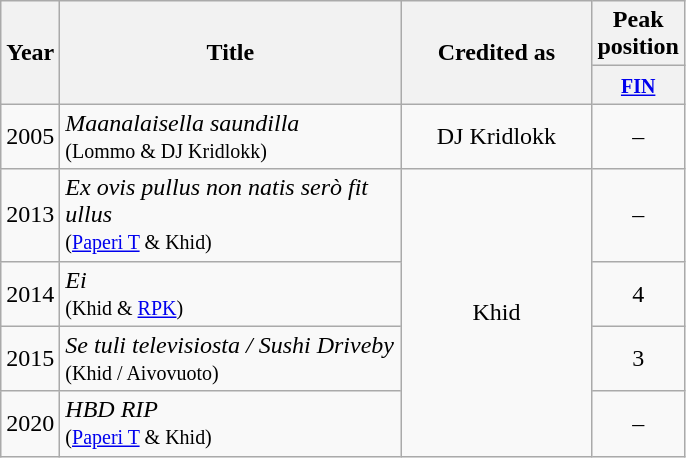<table class="wikitable">
<tr>
<th align="center" rowspan="2">Year</th>
<th align="center" rowspan="2" width="220">Title</th>
<th align="center" rowspan="2" width="120">Credited as</th>
<th align="center" colspan="1">Peak position</th>
</tr>
<tr>
<th width="20"><small><a href='#'>FIN</a></small><br></th>
</tr>
<tr>
<td align="center">2005</td>
<td><em>Maanalaisella saundilla</em><br><small>(Lommo & DJ Kridlokk)</small></td>
<td align="center">DJ Kridlokk</td>
<td align="center">–</td>
</tr>
<tr>
<td align="center">2013</td>
<td><em>Ex ovis pullus non natis serò fit ullus</em><br><small>(<a href='#'>Paperi T</a> & Khid)</small></td>
<td align="center" rowspan=4>Khid</td>
<td align="center">–</td>
</tr>
<tr>
<td align="center">2014</td>
<td><em>Ei</em><br><small>(Khid & <a href='#'>RPK</a>)</small></td>
<td align="center">4</td>
</tr>
<tr>
<td align="center">2015</td>
<td><em>Se tuli televisiosta / Sushi Driveby</em><br><small>(Khid / Aivovuoto)</small></td>
<td align="center">3</td>
</tr>
<tr>
<td align="center">2020</td>
<td><em>HBD RIP</em><br><small>(<a href='#'>Paperi T</a> & Khid)</small></td>
<td align="center">–</td>
</tr>
</table>
